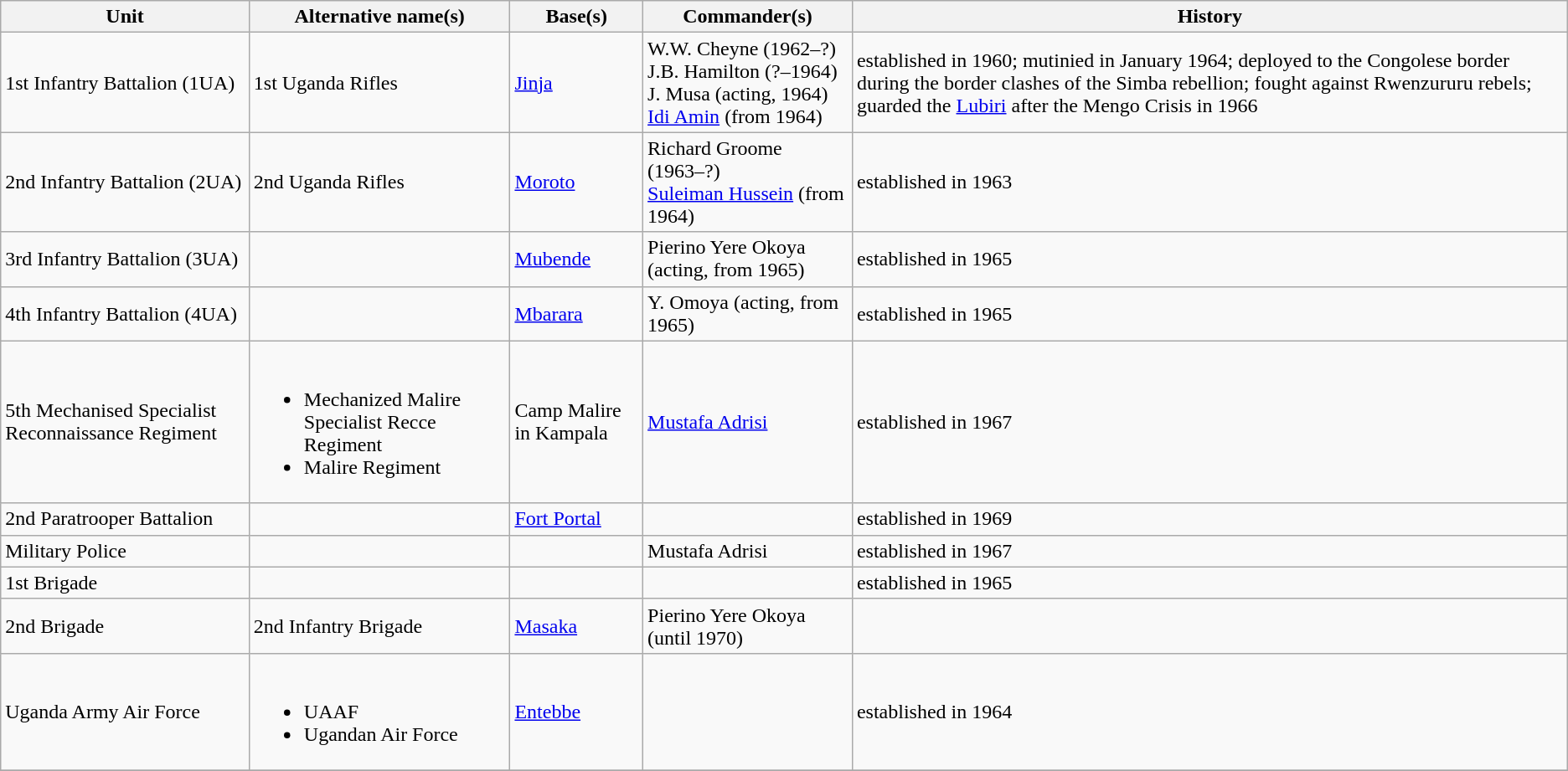<table class="wikitable">
<tr>
<th>Unit</th>
<th>Alternative name(s)</th>
<th>Base(s)</th>
<th>Commander(s)</th>
<th>History</th>
</tr>
<tr>
<td>1st Infantry Battalion (1UA)</td>
<td>1st Uganda Rifles</td>
<td><a href='#'>Jinja</a></td>
<td>W.W. Cheyne (1962–?)<br>J.B. Hamilton (?–1964)<br>J. Musa (acting, 1964)<br><a href='#'>Idi Amin</a> (from 1964)</td>
<td>established in 1960; mutinied in January 1964; deployed to the Congolese border during the border clashes of the Simba rebellion; fought against Rwenzururu rebels; guarded the <a href='#'>Lubiri</a> after the Mengo Crisis in 1966</td>
</tr>
<tr>
<td>2nd Infantry Battalion (2UA)</td>
<td>2nd Uganda Rifles</td>
<td><a href='#'>Moroto</a></td>
<td>Richard Groome (1963–?)<br><a href='#'>Suleiman Hussein</a> (from 1964)</td>
<td>established in 1963</td>
</tr>
<tr>
<td>3rd Infantry Battalion (3UA)</td>
<td></td>
<td><a href='#'>Mubende</a></td>
<td>Pierino Yere Okoya (acting, from 1965)</td>
<td>established in 1965</td>
</tr>
<tr>
<td>4th Infantry Battalion (4UA)</td>
<td></td>
<td><a href='#'>Mbarara</a></td>
<td>Y. Omoya (acting, from 1965)</td>
<td>established in 1965</td>
</tr>
<tr>
<td>5th Mechanised Specialist Reconnaissance Regiment</td>
<td><br><ul><li>Mechanized Malire Specialist Recce Regiment</li><li>Malire Regiment</li></ul></td>
<td>Camp Malire in Kampala</td>
<td><a href='#'>Mustafa Adrisi</a></td>
<td>established in 1967</td>
</tr>
<tr>
<td>2nd Paratrooper Battalion</td>
<td></td>
<td><a href='#'>Fort Portal</a></td>
<td></td>
<td>established in 1969</td>
</tr>
<tr>
<td>Military Police</td>
<td></td>
<td></td>
<td>Mustafa Adrisi</td>
<td>established in 1967</td>
</tr>
<tr>
<td>1st Brigade</td>
<td></td>
<td></td>
<td></td>
<td>established in 1965</td>
</tr>
<tr>
<td>2nd Brigade</td>
<td>2nd Infantry Brigade</td>
<td><a href='#'>Masaka</a></td>
<td>Pierino Yere Okoya (until 1970)</td>
<td></td>
</tr>
<tr>
<td>Uganda Army Air Force</td>
<td><br><ul><li>UAAF</li><li>Ugandan Air Force</li></ul></td>
<td><a href='#'>Entebbe</a></td>
<td></td>
<td>established in 1964</td>
</tr>
<tr>
</tr>
</table>
